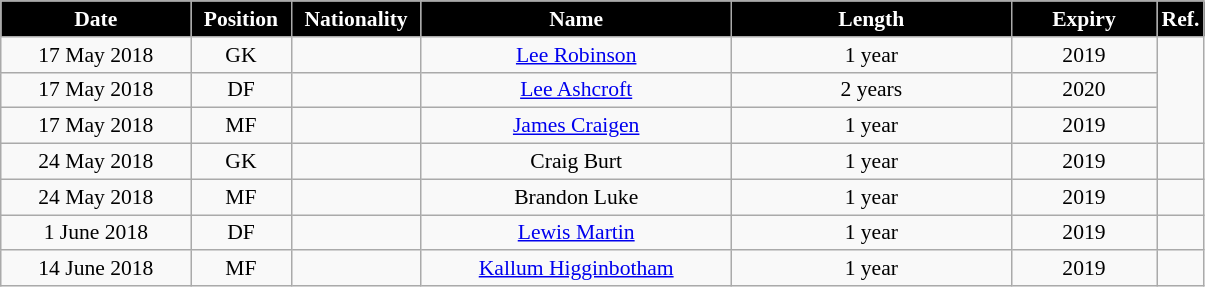<table class="wikitable"  style="text-align:center; font-size:90%; ">
<tr>
<th style="background:#000000; color:white; width:120px;">Date</th>
<th style="background:#000000; color:white; width:60px;">Position</th>
<th style="background:#000000; color:white; width:80px;">Nationality</th>
<th style="background:#000000; color:white; width:200px;">Name</th>
<th style="background:#000000; color:white; width:180px;">Length</th>
<th style="background:#000000; color:white; width:90px;">Expiry</th>
<th style="background:#000000; color:white; width:25px;">Ref.</th>
</tr>
<tr>
<td>17 May 2018</td>
<td>GK</td>
<td></td>
<td><a href='#'>Lee Robinson</a></td>
<td>1 year</td>
<td>2019</td>
<td rowspan="3"></td>
</tr>
<tr>
<td>17 May 2018</td>
<td>DF</td>
<td></td>
<td><a href='#'>Lee Ashcroft</a></td>
<td>2 years</td>
<td>2020</td>
</tr>
<tr>
<td>17 May 2018</td>
<td>MF</td>
<td></td>
<td><a href='#'>James Craigen</a></td>
<td>1 year</td>
<td>2019</td>
</tr>
<tr>
<td>24 May 2018</td>
<td>GK</td>
<td></td>
<td>Craig Burt</td>
<td>1 year</td>
<td>2019</td>
<td></td>
</tr>
<tr>
<td>24 May 2018</td>
<td>MF</td>
<td></td>
<td>Brandon Luke</td>
<td>1 year</td>
<td>2019</td>
<td></td>
</tr>
<tr>
<td>1 June 2018</td>
<td>DF</td>
<td></td>
<td><a href='#'>Lewis Martin</a></td>
<td>1 year</td>
<td>2019</td>
<td></td>
</tr>
<tr>
<td>14 June 2018</td>
<td>MF</td>
<td></td>
<td><a href='#'>Kallum Higginbotham</a></td>
<td>1 year</td>
<td>2019</td>
<td></td>
</tr>
</table>
